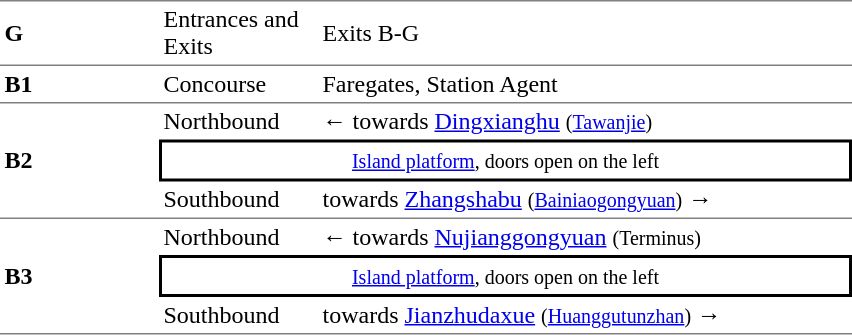<table cellspacing=0 cellpadding=3>
<tr>
<td style="border-top:solid 1px gray;border-bottom:solid 1px gray;" width=100><strong>G</strong></td>
<td style="border-top:solid 1px gray;border-bottom:solid 1px gray;" width=100>Entrances and Exits</td>
<td style="border-top:solid 1px gray;border-bottom:solid 1px gray;" width=350>Exits B-G</td>
</tr>
<tr>
<td style="border-bottom:solid 1px gray;"><strong>B1</strong></td>
<td style="border-bottom:solid 1px gray;">Concourse</td>
<td style="border-bottom:solid 1px gray;">Faregates, Station Agent</td>
</tr>
<tr>
<td style="border-bottom:solid 1px gray;" rowspan=3><strong>B2</strong></td>
<td>Northbound</td>
<td>←  towards <a href='#'>Dingxianghu</a> <small>(<a href='#'>Tawanjie</a>)</small></td>
</tr>
<tr>
<td style="border-right:solid 2px black;border-left:solid 2px black;border-top:solid 2px black;border-bottom:solid 2px black;text-align:center;" colspan=2><small><a href='#'>Island platform</a>, doors open on the left</small></td>
</tr>
<tr>
<td style="border-bottom:solid 1px gray;">Southbound</td>
<td style="border-bottom:solid 1px gray;">  towards <a href='#'>Zhangshabu</a> <small>(<a href='#'>Bainiaogongyuan</a>)</small> →</td>
</tr>
<tr>
<td style="border-bottom:solid 1px gray;" rowspan=3><strong>B3</strong></td>
<td>Northbound</td>
<td>←  towards <a href='#'>Nujianggongyuan</a> <small>(Terminus)</small></td>
</tr>
<tr>
<td style="border-right:solid 2px black;border-left:solid 2px black;border-top:solid 2px black;border-bottom:solid 2px black;text-align:center;" colspan=2><small><a href='#'>Island platform</a>, doors open on the left</small></td>
</tr>
<tr>
<td style="border-bottom:solid 1px gray;">Southbound</td>
<td style="border-bottom:solid 1px gray;">  towards <a href='#'>Jianzhudaxue</a> <small>(<a href='#'>Huanggutunzhan</a>)</small> →</td>
</tr>
</table>
